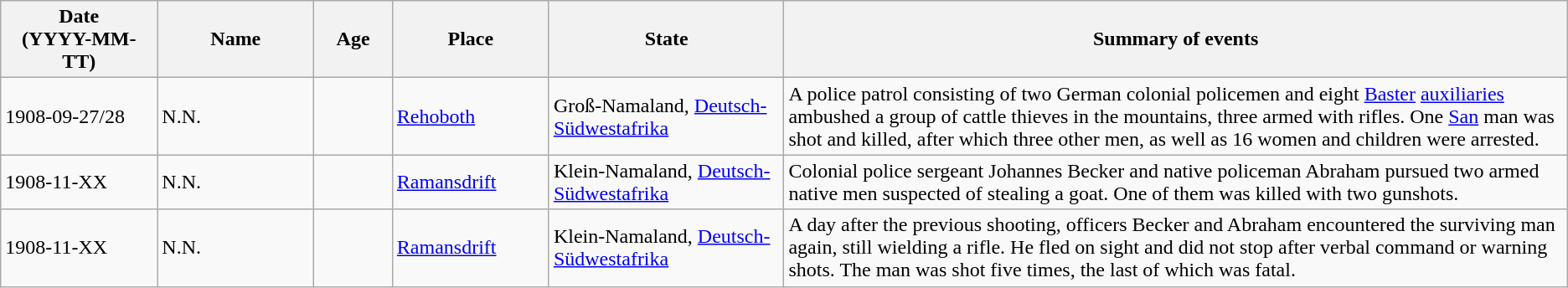<table class="wikitable sortable static-row-numbers static-row-header-text">
<tr>
<th style="width:10%;">Date<br>(YYYY-MM-TT)</th>
<th style="width:10%;">Name</th>
<th style="width:5%;">Age</th>
<th style="width:10%;">Place</th>
<th style="width:15%;">State</th>
<th style="width:50%;">Summary of events</th>
</tr>
<tr>
<td>1908-09-27/28</td>
<td>N.N.</td>
<td></td>
<td><a href='#'>Rehoboth</a></td>
<td>Groß-Namaland, <a href='#'>Deutsch-Südwestafrika</a></td>
<td>A police patrol consisting of two German colonial policemen and eight <a href='#'>Baster</a> <a href='#'>auxiliaries</a> ambushed a group of cattle thieves in the mountains, three armed with rifles. One <a href='#'>San</a> man was shot and killed, after which three other men, as well as 16 women and children were arrested.</td>
</tr>
<tr>
<td>1908-11-XX</td>
<td>N.N.</td>
<td></td>
<td><a href='#'>Ramansdrift</a></td>
<td>Klein-Namaland, <a href='#'>Deutsch-Südwestafrika</a></td>
<td>Colonial police sergeant Johannes Becker and native policeman Abraham pursued two armed native men suspected of stealing a goat. One of them was killed with two gunshots.</td>
</tr>
<tr>
<td>1908-11-XX</td>
<td>N.N.</td>
<td></td>
<td><a href='#'>Ramansdrift</a></td>
<td>Klein-Namaland, <a href='#'>Deutsch-Südwestafrika</a></td>
<td>A day after the previous shooting, officers Becker and Abraham encountered the surviving man again, still wielding a rifle. He fled on sight and did not stop after verbal command or warning shots. The man was shot five times, the last of which was fatal.</td>
</tr>
</table>
